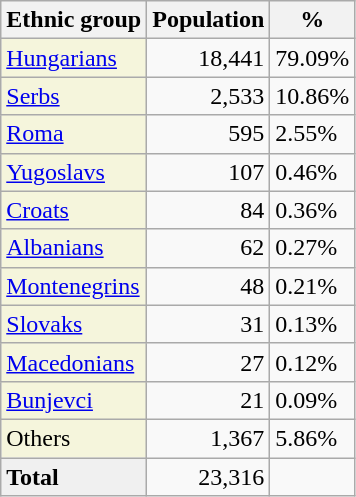<table class="wikitable">
<tr>
<th>Ethnic group</th>
<th>Population</th>
<th>%</th>
</tr>
<tr>
<td style="background:#F5F5DC;"><a href='#'>Hungarians</a></td>
<td align="right">18,441</td>
<td>79.09%</td>
</tr>
<tr>
<td style="background:#F5F5DC;"><a href='#'>Serbs</a></td>
<td align="right">2,533</td>
<td>10.86%</td>
</tr>
<tr>
<td style="background:#F5F5DC;"><a href='#'>Roma</a></td>
<td align="right">595</td>
<td>2.55%</td>
</tr>
<tr>
<td style="background:#F5F5DC;"><a href='#'>Yugoslavs</a></td>
<td align="right">107</td>
<td>0.46%</td>
</tr>
<tr>
<td style="background:#F5F5DC;"><a href='#'>Croats</a></td>
<td align="right">84</td>
<td>0.36%</td>
</tr>
<tr>
<td style="background:#F5F5DC;"><a href='#'>Albanians</a></td>
<td align="right">62</td>
<td>0.27%</td>
</tr>
<tr>
<td style="background:#F5F5DC;"><a href='#'>Montenegrins</a></td>
<td align="right">48</td>
<td>0.21%</td>
</tr>
<tr>
<td style="background:#F5F5DC;"><a href='#'>Slovaks</a></td>
<td align="right">31</td>
<td>0.13%</td>
</tr>
<tr>
<td style="background:#F5F5DC;"><a href='#'>Macedonians</a></td>
<td align="right">27</td>
<td>0.12%</td>
</tr>
<tr>
<td style="background:#F5F5DC;"><a href='#'>Bunjevci</a></td>
<td align="right">21</td>
<td>0.09%</td>
</tr>
<tr>
<td style="background:#F5F5DC;">Others</td>
<td align="right">1,367</td>
<td>5.86%</td>
</tr>
<tr class="sortbottom">
<td style="background:#F0F0F0;"><strong>Total</strong></td>
<td align="right">23,316</td>
<td></td>
</tr>
</table>
